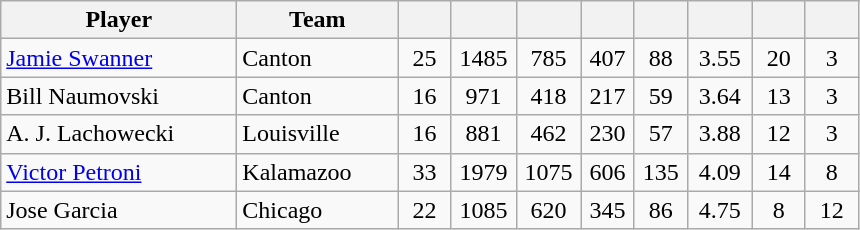<table class="wikitable">
<tr>
<th width=150>Player</th>
<th width=100>Team</th>
<th width=28></th>
<th width=36></th>
<th width=36></th>
<th width=28></th>
<th width=28></th>
<th width=36></th>
<th width=28></th>
<th width=28></th>
</tr>
<tr align=center>
<td align=left><a href='#'>Jamie Swanner</a></td>
<td align=left>Canton</td>
<td>25</td>
<td>1485</td>
<td>785</td>
<td>407</td>
<td>88</td>
<td>3.55</td>
<td>20</td>
<td>3</td>
</tr>
<tr align=center>
<td align=left>Bill Naumovski</td>
<td align=left>Canton</td>
<td>16</td>
<td>971</td>
<td>418</td>
<td>217</td>
<td>59</td>
<td>3.64</td>
<td>13</td>
<td>3</td>
</tr>
<tr align=center>
<td align=left>A. J. Lachowecki</td>
<td align=left>Louisville</td>
<td>16</td>
<td>881</td>
<td>462</td>
<td>230</td>
<td>57</td>
<td>3.88</td>
<td>12</td>
<td>3</td>
</tr>
<tr align=center>
<td align=left><a href='#'>Victor Petroni</a></td>
<td align=left>Kalamazoo</td>
<td>33</td>
<td>1979</td>
<td>1075</td>
<td>606</td>
<td>135</td>
<td>4.09</td>
<td>14</td>
<td>8</td>
</tr>
<tr align=center>
<td align=left>Jose Garcia</td>
<td align=left>Chicago</td>
<td>22</td>
<td>1085</td>
<td>620</td>
<td>345</td>
<td>86</td>
<td>4.75</td>
<td>8</td>
<td>12</td>
</tr>
</table>
